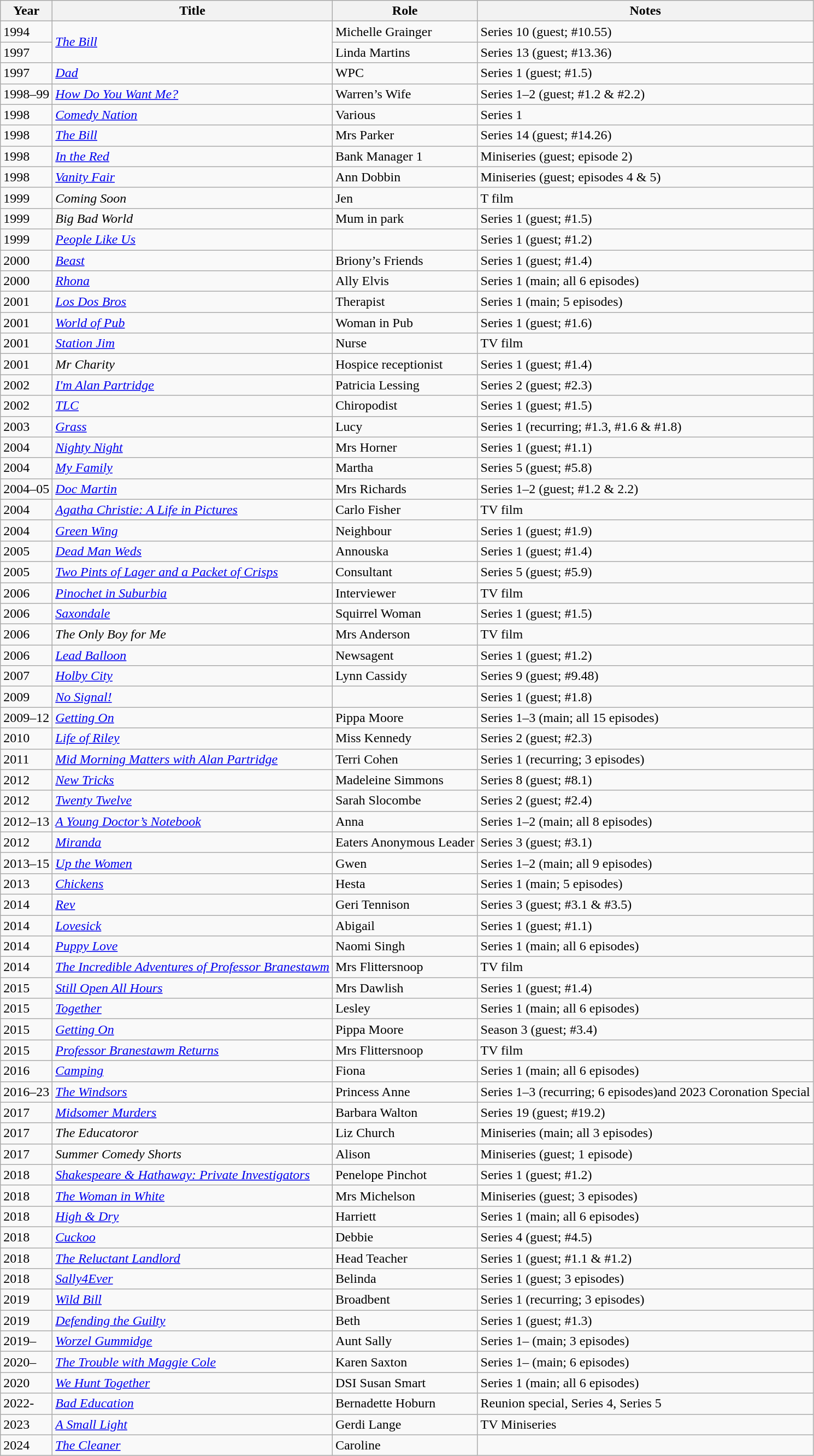<table class="wikitable plainrowheaders sortable">
<tr>
<th scope="col">Year</th>
<th scope="col">Title</th>
<th scope="col">Role</th>
<th class="unsortable">Notes</th>
</tr>
<tr>
<td>1994</td>
<td rowspan="2"><em><a href='#'>The Bill</a></em></td>
<td>Michelle Grainger</td>
<td>Series 10 (guest; #10.55)</td>
</tr>
<tr>
<td>1997</td>
<td>Linda Martins</td>
<td>Series 13 (guest; #13.36)</td>
</tr>
<tr>
<td>1997</td>
<td><em><a href='#'>Dad</a></em></td>
<td>WPC</td>
<td>Series 1 (guest; #1.5)</td>
</tr>
<tr>
<td>1998–99</td>
<td><em><a href='#'>How Do You Want Me?</a></em></td>
<td>Warren’s Wife</td>
<td>Series 1–2 (guest; #1.2 & #2.2)</td>
</tr>
<tr>
<td>1998</td>
<td><em><a href='#'>Comedy Nation</a></em></td>
<td>Various</td>
<td>Series 1</td>
</tr>
<tr>
<td>1998</td>
<td><em><a href='#'>The Bill</a></em></td>
<td>Mrs Parker</td>
<td>Series 14 (guest; #14.26)</td>
</tr>
<tr>
<td>1998</td>
<td><em><a href='#'>In the Red</a></em></td>
<td>Bank Manager 1</td>
<td>Miniseries (guest; episode 2)</td>
</tr>
<tr>
<td>1998</td>
<td><em><a href='#'>Vanity Fair</a></em></td>
<td>Ann Dobbin</td>
<td>Miniseries (guest; episodes 4 & 5)</td>
</tr>
<tr>
<td>1999</td>
<td><em>Coming Soon</em></td>
<td>Jen</td>
<td>T film</td>
</tr>
<tr>
<td>1999</td>
<td><em>Big Bad World</em></td>
<td>Mum in park</td>
<td>Series 1 (guest; #1.5)</td>
</tr>
<tr>
<td>1999</td>
<td><em><a href='#'>People Like Us</a></em></td>
<td></td>
<td>Series 1 (guest; #1.2)</td>
</tr>
<tr>
<td>2000</td>
<td><em><a href='#'>Beast</a></em></td>
<td>Briony’s Friends</td>
<td>Series 1 (guest; #1.4)</td>
</tr>
<tr>
<td>2000</td>
<td><em><a href='#'>Rhona</a></em></td>
<td>Ally Elvis</td>
<td>Series 1 (main; all 6 episodes)</td>
</tr>
<tr>
<td>2001</td>
<td><em><a href='#'>Los Dos Bros</a></em></td>
<td>Therapist</td>
<td>Series 1 (main; 5 episodes)</td>
</tr>
<tr>
<td>2001</td>
<td><em><a href='#'>World of Pub</a></em></td>
<td>Woman in Pub</td>
<td>Series 1 (guest; #1.6)</td>
</tr>
<tr>
<td>2001</td>
<td><em><a href='#'>Station Jim</a></em></td>
<td>Nurse</td>
<td>TV film</td>
</tr>
<tr>
<td>2001</td>
<td><em>Mr Charity</em></td>
<td>Hospice receptionist</td>
<td>Series 1 (guest; #1.4)</td>
</tr>
<tr>
<td>2002</td>
<td><em><a href='#'>I'm Alan Partridge</a></em></td>
<td>Patricia Lessing</td>
<td>Series 2 (guest; #2.3)</td>
</tr>
<tr>
<td>2002</td>
<td><em><a href='#'>TLC</a></em></td>
<td>Chiropodist</td>
<td>Series 1 (guest; #1.5)</td>
</tr>
<tr>
<td>2003</td>
<td><em><a href='#'>Grass</a></em></td>
<td>Lucy</td>
<td>Series 1 (recurring; #1.3, #1.6 & #1.8)</td>
</tr>
<tr>
<td>2004</td>
<td><em><a href='#'>Nighty Night</a></em></td>
<td>Mrs Horner</td>
<td>Series 1 (guest; #1.1)</td>
</tr>
<tr>
<td>2004</td>
<td><em><a href='#'>My Family</a></em></td>
<td>Martha</td>
<td>Series 5 (guest; #5.8)</td>
</tr>
<tr>
<td>2004–05</td>
<td><em><a href='#'>Doc Martin</a></em></td>
<td>Mrs Richards</td>
<td>Series 1–2 (guest; #1.2 & 2.2)</td>
</tr>
<tr>
<td>2004</td>
<td><em><a href='#'>Agatha Christie: A Life in Pictures</a></em></td>
<td>Carlo Fisher</td>
<td>TV film</td>
</tr>
<tr>
<td>2004</td>
<td><em><a href='#'>Green Wing</a></em></td>
<td>Neighbour</td>
<td>Series 1 (guest; #1.9)</td>
</tr>
<tr>
<td>2005</td>
<td><em><a href='#'>Dead Man Weds</a></em></td>
<td>Annouska</td>
<td>Series 1 (guest; #1.4)</td>
</tr>
<tr>
<td>2005</td>
<td><em><a href='#'>Two Pints of Lager and a Packet of Crisps</a></em></td>
<td>Consultant</td>
<td>Series 5 (guest; #5.9)</td>
</tr>
<tr>
<td>2006</td>
<td><em><a href='#'>Pinochet in Suburbia</a></em></td>
<td>Interviewer</td>
<td>TV film</td>
</tr>
<tr>
<td>2006</td>
<td><em><a href='#'>Saxondale</a></em></td>
<td>Squirrel Woman</td>
<td>Series 1 (guest; #1.5)</td>
</tr>
<tr>
<td>2006</td>
<td><em>The Only Boy for Me</em></td>
<td>Mrs Anderson</td>
<td>TV film</td>
</tr>
<tr>
<td>2006</td>
<td><em><a href='#'>Lead Balloon</a></em></td>
<td>Newsagent</td>
<td>Series 1 (guest; #1.2)</td>
</tr>
<tr>
<td>2007</td>
<td><em><a href='#'>Holby City</a></em></td>
<td>Lynn Cassidy</td>
<td>Series 9 (guest; #9.48)</td>
</tr>
<tr>
<td>2009</td>
<td><em><a href='#'>No Signal!</a></em></td>
<td></td>
<td>Series 1 (guest; #1.8)</td>
</tr>
<tr>
<td>2009–12</td>
<td><em><a href='#'>Getting On</a></em></td>
<td>Pippa Moore</td>
<td>Series 1–3 (main; all 15 episodes)</td>
</tr>
<tr>
<td>2010</td>
<td><em><a href='#'>Life of Riley</a></em></td>
<td>Miss Kennedy</td>
<td>Series 2 (guest; #2.3)</td>
</tr>
<tr>
<td>2011</td>
<td><em><a href='#'>Mid Morning Matters with Alan Partridge</a></em></td>
<td>Terri Cohen</td>
<td>Series 1 (recurring; 3 episodes)</td>
</tr>
<tr>
<td>2012</td>
<td><em><a href='#'>New Tricks</a></em></td>
<td>Madeleine Simmons</td>
<td>Series 8 (guest; #8.1)</td>
</tr>
<tr>
<td>2012</td>
<td><em><a href='#'>Twenty Twelve</a></em></td>
<td>Sarah Slocombe</td>
<td>Series 2 (guest; #2.4)</td>
</tr>
<tr>
<td>2012–13</td>
<td><em><a href='#'>A Young Doctor’s Notebook</a></em></td>
<td>Anna</td>
<td>Series 1–2 (main; all 8 episodes)</td>
</tr>
<tr>
<td>2012</td>
<td><em><a href='#'>Miranda</a></em></td>
<td>Eaters Anonymous Leader</td>
<td>Series 3 (guest; #3.1)</td>
</tr>
<tr>
<td>2013–15</td>
<td><em><a href='#'>Up the Women</a></em></td>
<td>Gwen</td>
<td>Series 1–2 (main; all 9 episodes)</td>
</tr>
<tr>
<td>2013</td>
<td><em><a href='#'>Chickens</a></em></td>
<td>Hesta</td>
<td>Series 1 (main; 5 episodes)</td>
</tr>
<tr>
<td>2014</td>
<td><em><a href='#'>Rev</a></em></td>
<td>Geri Tennison</td>
<td>Series 3 (guest; #3.1 & #3.5)</td>
</tr>
<tr>
<td>2014</td>
<td><em><a href='#'>Lovesick</a></em></td>
<td>Abigail</td>
<td>Series 1 (guest; #1.1)</td>
</tr>
<tr>
<td>2014</td>
<td><em><a href='#'>Puppy Love</a></em></td>
<td>Naomi Singh</td>
<td>Series 1 (main; all 6 episodes)</td>
</tr>
<tr>
<td>2014</td>
<td><em><a href='#'>The Incredible Adventures of Professor Branestawm</a></em></td>
<td>Mrs Flittersnoop</td>
<td>TV film</td>
</tr>
<tr>
<td>2015</td>
<td><em><a href='#'>Still Open All Hours</a></em></td>
<td>Mrs Dawlish</td>
<td>Series 1 (guest; #1.4)</td>
</tr>
<tr>
<td>2015</td>
<td><em><a href='#'>Together</a></em></td>
<td>Lesley</td>
<td>Series 1 (main; all 6 episodes)</td>
</tr>
<tr>
<td>2015</td>
<td><em><a href='#'>Getting On</a></em> </td>
<td>Pippa Moore</td>
<td>Season 3 (guest; #3.4)</td>
</tr>
<tr>
<td>2015</td>
<td><em><a href='#'>Professor Branestawm Returns</a></em></td>
<td>Mrs Flittersnoop</td>
<td>TV film</td>
</tr>
<tr>
<td>2016</td>
<td><em><a href='#'>Camping</a></em></td>
<td>Fiona</td>
<td>Series 1 (main; all 6 episodes)</td>
</tr>
<tr>
<td>2016–23</td>
<td><em><a href='#'>The Windsors</a></em></td>
<td>Princess Anne</td>
<td>Series 1–3 (recurring; 6 episodes)and 2023 Coronation Special</td>
</tr>
<tr>
<td>2017</td>
<td><em><a href='#'>Midsomer Murders</a></em></td>
<td>Barbara Walton</td>
<td>Series 19 (guest; #19.2)</td>
</tr>
<tr>
<td>2017</td>
<td><em>The Educatoror</em></td>
<td>Liz Church</td>
<td>Miniseries (main; all 3 episodes)</td>
</tr>
<tr>
<td>2017</td>
<td><em>Summer Comedy Shorts</em></td>
<td>Alison</td>
<td>Miniseries (guest; 1 episode)</td>
</tr>
<tr>
<td>2018</td>
<td><em><a href='#'>Shakespeare & Hathaway: Private Investigators</a></em></td>
<td>Penelope Pinchot</td>
<td>Series 1 (guest; #1.2)</td>
</tr>
<tr>
<td>2018</td>
<td><em><a href='#'>The Woman in White</a></em></td>
<td>Mrs Michelson</td>
<td>Miniseries (guest; 3 episodes)</td>
</tr>
<tr>
<td>2018</td>
<td><em><a href='#'>High & Dry</a></em></td>
<td>Harriett</td>
<td>Series 1 (main; all 6 episodes)</td>
</tr>
<tr>
<td>2018</td>
<td><em><a href='#'>Cuckoo</a></em></td>
<td>Debbie</td>
<td>Series 4 (guest; #4.5)</td>
</tr>
<tr>
<td>2018</td>
<td><em><a href='#'>The Reluctant Landlord</a></em></td>
<td>Head Teacher</td>
<td>Series 1 (guest; #1.1 & #1.2)</td>
</tr>
<tr>
<td>2018</td>
<td><em><a href='#'>Sally4Ever</a></em></td>
<td>Belinda</td>
<td>Series 1 (guest; 3 episodes)</td>
</tr>
<tr>
<td>2019</td>
<td><em><a href='#'>Wild Bill</a></em></td>
<td>Broadbent</td>
<td>Series 1 (recurring; 3 episodes)</td>
</tr>
<tr>
<td>2019</td>
<td><em><a href='#'>Defending the Guilty</a></em></td>
<td>Beth</td>
<td>Series 1 (guest; #1.3)</td>
</tr>
<tr>
<td>2019–</td>
<td><em><a href='#'>Worzel Gummidge</a></em></td>
<td>Aunt Sally</td>
<td>Series 1– (main; 3 episodes)</td>
</tr>
<tr>
<td>2020–</td>
<td><em><a href='#'>The Trouble with Maggie Cole</a></em></td>
<td>Karen Saxton</td>
<td>Series 1– (main; 6 episodes)</td>
</tr>
<tr>
<td>2020</td>
<td><em><a href='#'>We Hunt Together</a></em></td>
<td>DSI Susan Smart</td>
<td>Series 1 (main; all 6 episodes)</td>
</tr>
<tr>
<td>2022-</td>
<td><em><a href='#'>Bad Education</a></em></td>
<td>Bernadette Hoburn</td>
<td>Reunion special, Series 4, Series 5</td>
</tr>
<tr>
<td>2023</td>
<td><em><a href='#'>A Small Light</a></em></td>
<td>Gerdi Lange</td>
<td>TV Miniseries</td>
</tr>
<tr>
<td>2024</td>
<td><em><a href='#'>The Cleaner</a></em></td>
<td>Caroline</td>
<td></td>
</tr>
</table>
